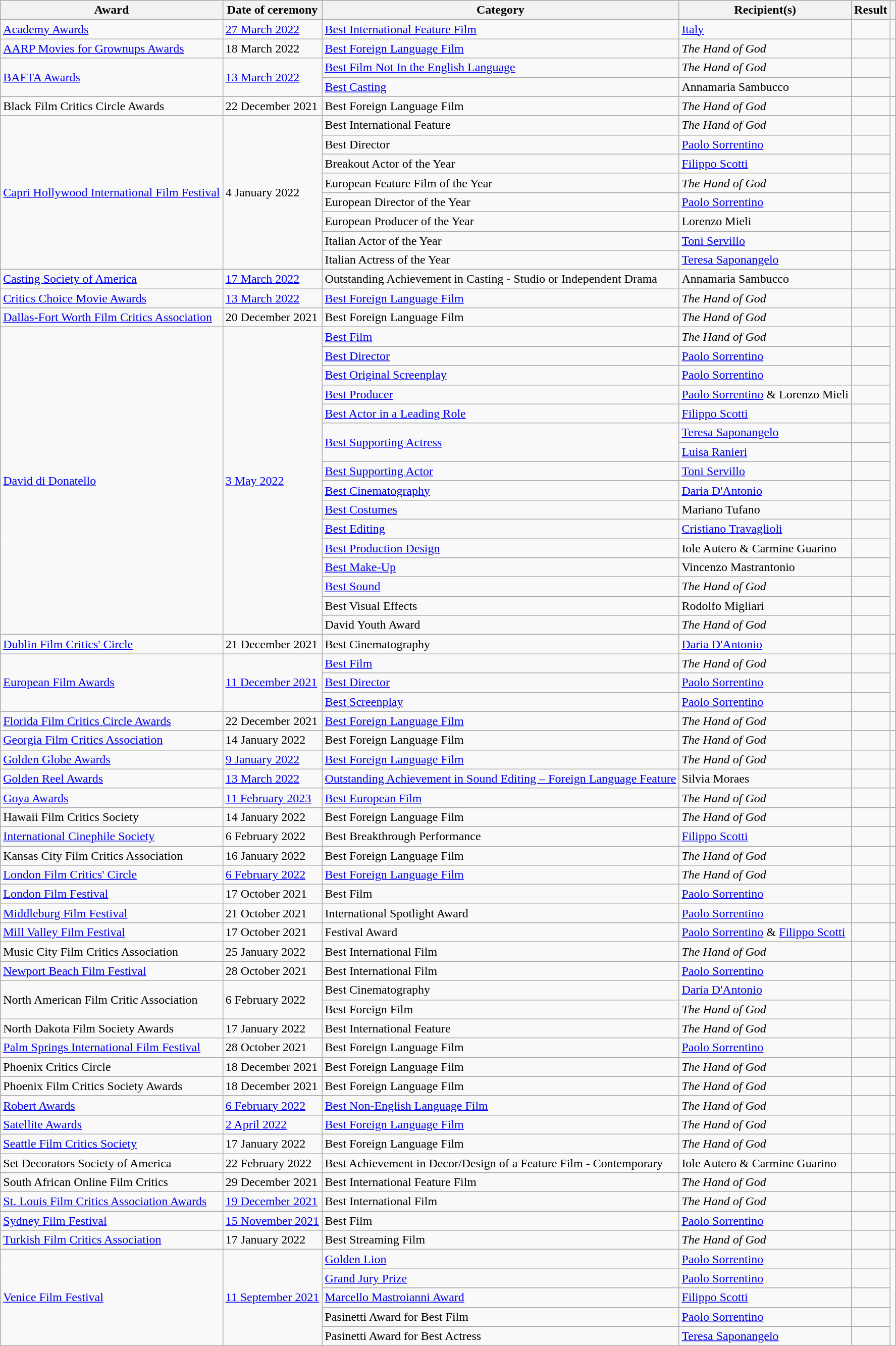<table class="wikitable plainrowheaders sortable">
<tr>
<th scope="col">Award</th>
<th scope="col">Date of ceremony</th>
<th scope="col">Category</th>
<th scope="col">Recipient(s)</th>
<th scope="col">Result</th>
<th scope="col" class="unsortable"></th>
</tr>
<tr>
<td><a href='#'>Academy Awards</a></td>
<td><a href='#'>27 March 2022</a></td>
<td><a href='#'>Best International Feature Film</a></td>
<td><a href='#'>Italy</a></td>
<td></td>
<td></td>
</tr>
<tr>
<td><a href='#'>AARP Movies for Grownups Awards</a></td>
<td>18 March 2022</td>
<td><a href='#'>Best Foreign Language Film</a></td>
<td><em>The Hand of God</em></td>
<td></td>
<td></td>
</tr>
<tr>
<td rowspan=2><a href='#'>BAFTA Awards</a></td>
<td rowspan=2><a href='#'>13 March 2022</a></td>
<td><a href='#'>Best Film Not In the English Language</a></td>
<td><em>The Hand of God</em></td>
<td></td>
<td rowspan=2></td>
</tr>
<tr>
<td><a href='#'>Best Casting</a></td>
<td>Annamaria Sambucco</td>
<td></td>
</tr>
<tr>
<td>Black Film Critics Circle Awards</td>
<td>22 December 2021</td>
<td>Best Foreign Language Film</td>
<td><em>The Hand of God</em></td>
<td></td>
<td></td>
</tr>
<tr>
<td rowspan=8><a href='#'>Capri Hollywood International Film Festival</a></td>
<td rowspan=8>4 January 2022</td>
<td>Best International Feature</td>
<td><em>The Hand of God</em></td>
<td></td>
<td rowspan=8></td>
</tr>
<tr>
<td>Best Director</td>
<td><a href='#'>Paolo Sorrentino</a></td>
<td></td>
</tr>
<tr>
<td>Breakout Actor of the Year</td>
<td><a href='#'>Filippo Scotti</a></td>
<td></td>
</tr>
<tr>
<td>European Feature Film of the Year</td>
<td><em>The Hand of God</em></td>
<td></td>
</tr>
<tr>
<td>European Director of the Year</td>
<td><a href='#'>Paolo Sorrentino</a></td>
<td></td>
</tr>
<tr>
<td>European Producer of the Year</td>
<td>Lorenzo Mieli</td>
<td></td>
</tr>
<tr>
<td>Italian Actor of the Year</td>
<td><a href='#'>Toni Servillo</a></td>
<td></td>
</tr>
<tr>
<td>Italian Actress of the Year</td>
<td><a href='#'>Teresa Saponangelo</a></td>
<td></td>
</tr>
<tr>
<td><a href='#'>Casting Society of America</a></td>
<td><a href='#'>17 March 2022</a></td>
<td>Outstanding Achievement in Casting - Studio or Independent Drama</td>
<td>Annamaria Sambucco</td>
<td></td>
<td></td>
</tr>
<tr>
<td><a href='#'>Critics Choice Movie Awards</a></td>
<td><a href='#'>13 March 2022</a></td>
<td><a href='#'>Best Foreign Language Film</a></td>
<td><em>The Hand of God</em></td>
<td></td>
<td></td>
</tr>
<tr>
<td><a href='#'>Dallas-Fort Worth Film Critics Association</a></td>
<td>20 December 2021</td>
<td>Best Foreign Language Film</td>
<td><em>The Hand of God</em></td>
<td></td>
<td></td>
</tr>
<tr>
<td rowspan=16><a href='#'>David di Donatello</a></td>
<td rowspan=16><a href='#'>3 May 2022</a></td>
<td><a href='#'>Best Film</a></td>
<td><em>The Hand of God</em></td>
<td></td>
<td rowspan=16></td>
</tr>
<tr>
<td><a href='#'>Best Director</a></td>
<td><a href='#'>Paolo Sorrentino</a></td>
<td></td>
</tr>
<tr>
<td><a href='#'>Best Original Screenplay</a></td>
<td><a href='#'>Paolo Sorrentino</a></td>
<td></td>
</tr>
<tr>
<td><a href='#'>Best Producer</a></td>
<td><a href='#'>Paolo Sorrentino</a> & Lorenzo Mieli</td>
<td></td>
</tr>
<tr>
<td><a href='#'>Best Actor in a Leading Role</a></td>
<td><a href='#'>Filippo Scotti</a></td>
<td></td>
</tr>
<tr>
<td rowspan=2><a href='#'>Best Supporting Actress</a></td>
<td><a href='#'>Teresa Saponangelo</a></td>
<td></td>
</tr>
<tr>
<td><a href='#'>Luisa Ranieri</a></td>
<td></td>
</tr>
<tr>
<td><a href='#'>Best Supporting Actor</a></td>
<td><a href='#'>Toni Servillo</a></td>
<td></td>
</tr>
<tr>
<td><a href='#'>Best Cinematography</a></td>
<td><a href='#'>Daria D'Antonio</a></td>
<td></td>
</tr>
<tr>
<td><a href='#'>Best Costumes</a></td>
<td>Mariano Tufano</td>
<td></td>
</tr>
<tr>
<td><a href='#'>Best Editing</a></td>
<td><a href='#'>Cristiano Travaglioli</a></td>
<td></td>
</tr>
<tr>
<td><a href='#'>Best Production Design</a></td>
<td>Iole Autero & Carmine Guarino</td>
<td></td>
</tr>
<tr>
<td><a href='#'>Best Make-Up</a></td>
<td>Vincenzo Mastrantonio</td>
<td></td>
</tr>
<tr>
<td><a href='#'>Best Sound</a></td>
<td><em>The Hand of God</em></td>
<td></td>
</tr>
<tr>
<td>Best Visual Effects</td>
<td>Rodolfo Migliari</td>
<td></td>
</tr>
<tr>
<td>David Youth Award</td>
<td><em>The Hand of God</em></td>
<td></td>
</tr>
<tr>
<td><a href='#'>Dublin Film Critics' Circle</a></td>
<td>21 December 2021</td>
<td>Best Cinematography</td>
<td><a href='#'>Daria D'Antonio</a></td>
<td></td>
<td></td>
</tr>
<tr>
<td rowspan=3><a href='#'>European Film Awards</a></td>
<td rowspan=3><a href='#'>11 December 2021</a></td>
<td><a href='#'>Best Film</a></td>
<td><em>The Hand of God</em></td>
<td></td>
<td rowspan=3></td>
</tr>
<tr>
<td><a href='#'>Best Director</a></td>
<td><a href='#'>Paolo Sorrentino</a></td>
<td></td>
</tr>
<tr>
<td><a href='#'>Best Screenplay</a></td>
<td><a href='#'>Paolo Sorrentino</a></td>
<td></td>
</tr>
<tr>
<td><a href='#'>Florida Film Critics Circle Awards</a></td>
<td>22 December 2021</td>
<td><a href='#'>Best Foreign Language Film</a></td>
<td><em>The Hand of God</em></td>
<td></td>
<td></td>
</tr>
<tr>
<td><a href='#'>Georgia Film Critics Association</a></td>
<td>14 January 2022</td>
<td>Best Foreign Language Film</td>
<td><em>The Hand of God</em></td>
<td></td>
<td></td>
</tr>
<tr>
<td><a href='#'>Golden Globe Awards</a></td>
<td><a href='#'>9 January 2022</a></td>
<td><a href='#'>Best Foreign Language Film</a></td>
<td><em>The Hand of God</em></td>
<td></td>
<td></td>
</tr>
<tr>
<td><a href='#'>Golden Reel Awards</a></td>
<td><a href='#'>13 March 2022</a></td>
<td><a href='#'>Outstanding Achievement in Sound Editing – Foreign Language Feature</a></td>
<td>Silvia Moraes</td>
<td></td>
<td></td>
</tr>
<tr>
<td><a href='#'>Goya Awards</a></td>
<td><a href='#'>11 February 2023</a></td>
<td><a href='#'>Best European Film</a></td>
<td><em>The Hand of God</em></td>
<td></td>
<td></td>
</tr>
<tr>
<td>Hawaii Film Critics Society</td>
<td>14 January 2022</td>
<td>Best Foreign Language Film</td>
<td><em>The Hand of God</em></td>
<td></td>
<td></td>
</tr>
<tr>
<td><a href='#'>International Cinephile Society</a></td>
<td>6 February 2022</td>
<td>Best Breakthrough Performance</td>
<td><a href='#'>Filippo Scotti</a></td>
<td></td>
<td></td>
</tr>
<tr>
<td>Kansas City Film Critics Association</td>
<td>16 January 2022</td>
<td>Best Foreign Language Film</td>
<td><em>The Hand of God</em></td>
<td></td>
<td></td>
</tr>
<tr>
<td><a href='#'>London Film Critics' Circle</a></td>
<td><a href='#'>6 February 2022</a></td>
<td><a href='#'>Best Foreign Language Film</a></td>
<td><em>The Hand of God</em></td>
<td></td>
<td></td>
</tr>
<tr>
<td><a href='#'>London Film Festival</a></td>
<td>17 October 2021</td>
<td>Best Film</td>
<td><a href='#'>Paolo Sorrentino</a></td>
<td></td>
<td></td>
</tr>
<tr>
<td><a href='#'>Middleburg Film Festival</a></td>
<td>21 October 2021</td>
<td>International Spotlight Award</td>
<td><a href='#'>Paolo Sorrentino</a></td>
<td></td>
<td></td>
</tr>
<tr>
<td><a href='#'>Mill Valley Film Festival</a></td>
<td>17 October 2021</td>
<td>Festival Award</td>
<td><a href='#'>Paolo Sorrentino</a> & <a href='#'>Filippo Scotti</a></td>
<td></td>
<td></td>
</tr>
<tr>
<td>Music City Film Critics Association</td>
<td>25 January 2022</td>
<td>Best International Film</td>
<td><em>The Hand of God</em></td>
<td></td>
<td></td>
</tr>
<tr>
<td><a href='#'>Newport Beach Film Festival</a></td>
<td>28 October 2021</td>
<td>Best International Film</td>
<td><a href='#'>Paolo Sorrentino</a></td>
<td></td>
<td></td>
</tr>
<tr>
<td rowspan=2>North American Film Critic Association</td>
<td rowspan=2>6 February 2022</td>
<td>Best Cinematography</td>
<td><a href='#'>Daria D'Antonio</a></td>
<td></td>
<td rowspan=2></td>
</tr>
<tr>
<td>Best Foreign Film</td>
<td><em>The Hand of God</em></td>
<td></td>
</tr>
<tr>
<td>North Dakota Film Society Awards</td>
<td>17 January 2022</td>
<td>Best International Feature</td>
<td><em>The Hand of God</em></td>
<td></td>
<td></td>
</tr>
<tr>
<td><a href='#'>Palm Springs International Film Festival</a></td>
<td>28 October 2021</td>
<td>Best Foreign Language Film</td>
<td><a href='#'>Paolo Sorrentino</a></td>
<td></td>
<td></td>
</tr>
<tr>
<td>Phoenix Critics Circle</td>
<td>18 December 2021</td>
<td>Best Foreign Language Film</td>
<td><em>The Hand of God</em></td>
<td></td>
<td></td>
</tr>
<tr>
<td>Phoenix Film Critics Society Awards</td>
<td>18 December 2021</td>
<td>Best Foreign Language Film</td>
<td><em>The Hand of God</em></td>
<td></td>
<td></td>
</tr>
<tr>
<td><a href='#'>Robert Awards</a></td>
<td><a href='#'>6 February 2022</a></td>
<td><a href='#'>Best Non-English Language Film</a></td>
<td><em>The Hand of God</em></td>
<td></td>
<td></td>
</tr>
<tr>
<td><a href='#'>Satellite Awards</a></td>
<td><a href='#'>2 April 2022</a></td>
<td><a href='#'>Best Foreign Language Film</a></td>
<td><em>The Hand of God</em></td>
<td></td>
<td></td>
</tr>
<tr>
<td><a href='#'>Seattle Film Critics Society</a></td>
<td>17 January 2022</td>
<td>Best Foreign Language Film</td>
<td><em>The Hand of God</em></td>
<td></td>
<td rowspan="1"></td>
</tr>
<tr>
<td>Set Decorators Society of America</td>
<td>22 February 2022</td>
<td>Best Achievement in Decor/Design of a Feature Film - Contemporary</td>
<td>Iole Autero & Carmine Guarino</td>
<td></td>
<td></td>
</tr>
<tr>
<td>South African Online Film Critics</td>
<td>29 December 2021</td>
<td>Best International Feature Film</td>
<td><em>The Hand of God</em></td>
<td></td>
<td rowspan="1"></td>
</tr>
<tr>
<td><a href='#'>St. Louis Film Critics Association Awards</a></td>
<td><a href='#'>19 December 2021</a></td>
<td>Best International Film</td>
<td><em>The Hand of God</em></td>
<td></td>
<td rowspan="1"></td>
</tr>
<tr>
<td><a href='#'>Sydney Film Festival</a></td>
<td><a href='#'>15 November 2021</a></td>
<td>Best Film</td>
<td><a href='#'>Paolo Sorrentino</a></td>
<td></td>
<td rowspan="1"></td>
</tr>
<tr>
<td><a href='#'>Turkish Film Critics Association</a></td>
<td>17 January 2022</td>
<td>Best Streaming Film</td>
<td><em>The Hand of God</em></td>
<td></td>
<td rowspan="1"></td>
</tr>
<tr>
<td rowspan=5><a href='#'>Venice Film Festival</a></td>
<td rowspan=5><a href='#'>11 September 2021</a></td>
<td><a href='#'>Golden Lion</a></td>
<td><a href='#'>Paolo Sorrentino</a></td>
<td></td>
<td rowspan=5></td>
</tr>
<tr>
<td><a href='#'>Grand Jury Prize</a></td>
<td><a href='#'>Paolo Sorrentino</a></td>
<td></td>
</tr>
<tr>
<td><a href='#'>Marcello Mastroianni Award</a></td>
<td><a href='#'>Filippo Scotti</a></td>
<td></td>
</tr>
<tr>
<td>Pasinetti Award for Best Film</td>
<td><a href='#'>Paolo Sorrentino</a></td>
<td></td>
</tr>
<tr>
<td>Pasinetti Award for Best Actress</td>
<td><a href='#'>Teresa Saponangelo</a></td>
<td></td>
</tr>
</table>
